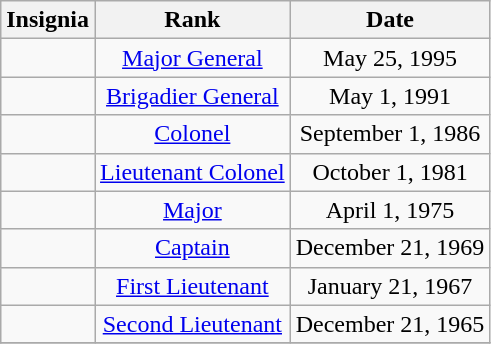<table class="wikitable">
<tr>
<th>Insignia</th>
<th>Rank</th>
<th>Date</th>
</tr>
<tr style="text-align:center;">
<td></td>
<td><a href='#'>Major General</a></td>
<td>May 25, 1995</td>
</tr>
<tr style="text-align:center;">
<td></td>
<td><a href='#'>Brigadier General</a></td>
<td>May 1, 1991</td>
</tr>
<tr style="text-align:center;">
<td></td>
<td><a href='#'>Colonel</a></td>
<td>September 1, 1986</td>
</tr>
<tr style="text-align:center;">
<td></td>
<td><a href='#'>Lieutenant Colonel</a></td>
<td>October 1, 1981</td>
</tr>
<tr style="text-align:center;">
<td></td>
<td><a href='#'>Major</a></td>
<td>April 1, 1975</td>
</tr>
<tr style="text-align:center;">
<td></td>
<td><a href='#'>Captain</a></td>
<td>December 21, 1969</td>
</tr>
<tr style="text-align:center;">
<td></td>
<td><a href='#'>First Lieutenant</a></td>
<td>January 21, 1967</td>
</tr>
<tr style="text-align:center;">
<td></td>
<td><a href='#'>Second Lieutenant</a></td>
<td>December 21, 1965</td>
</tr>
<tr>
</tr>
</table>
